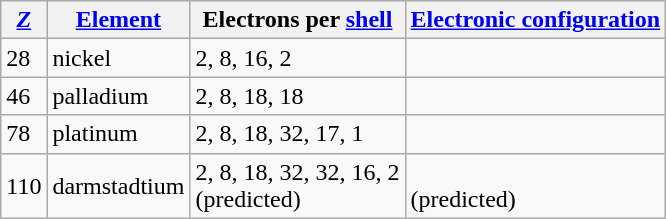<table class="wikitable" style="white-space:nowrap;">
<tr>
<th><em><a href='#'>Z</a></em></th>
<th><a href='#'>Element</a></th>
<th>Electrons per <a href='#'>shell</a></th>
<th><a href='#'>Electronic configuration</a></th>
</tr>
<tr>
<td>28</td>
<td>nickel</td>
<td>2, 8, 16, 2</td>
<td></td>
</tr>
<tr>
<td>46</td>
<td>palladium</td>
<td>2, 8, 18, 18</td>
<td></td>
</tr>
<tr>
<td>78</td>
<td>platinum</td>
<td>2, 8, 18, 32, 17, 1</td>
<td></td>
</tr>
<tr>
<td>110</td>
<td>darmstadtium</td>
<td>2, 8, 18, 32, 32, 16, 2<br>(predicted)</td>
<td><br>(predicted)</td>
</tr>
</table>
